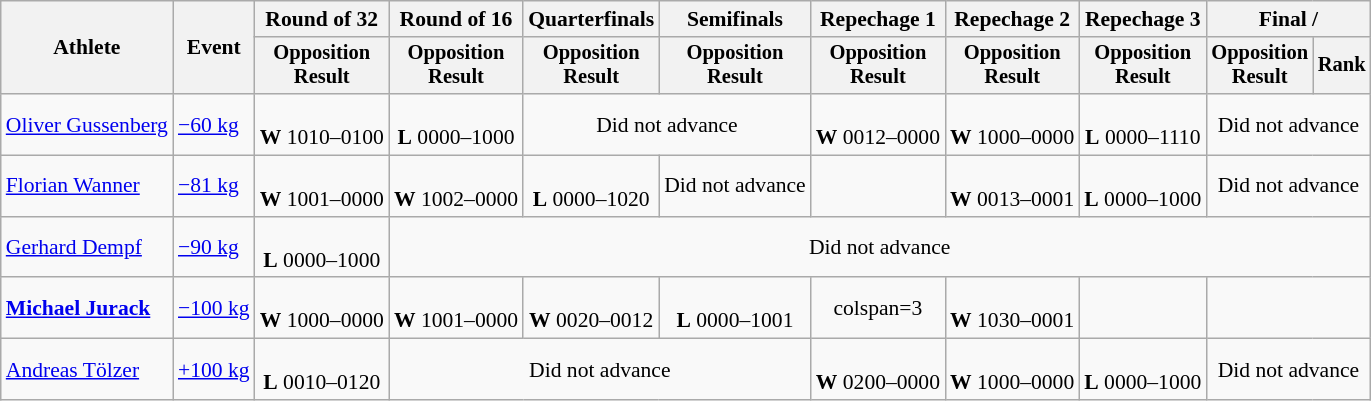<table class="wikitable" style="font-size:90%">
<tr>
<th rowspan="2">Athlete</th>
<th rowspan="2">Event</th>
<th>Round of 32</th>
<th>Round of 16</th>
<th>Quarterfinals</th>
<th>Semifinals</th>
<th>Repechage 1</th>
<th>Repechage 2</th>
<th>Repechage 3</th>
<th colspan=2>Final / </th>
</tr>
<tr style="font-size:95%">
<th>Opposition<br>Result</th>
<th>Opposition<br>Result</th>
<th>Opposition<br>Result</th>
<th>Opposition<br>Result</th>
<th>Opposition<br>Result</th>
<th>Opposition<br>Result</th>
<th>Opposition<br>Result</th>
<th>Opposition<br>Result</th>
<th>Rank</th>
</tr>
<tr align=center>
<td align=left><a href='#'>Oliver Gussenberg</a></td>
<td align=left><a href='#'>−60 kg</a></td>
<td><br><strong>W</strong> 1010–0100</td>
<td><br><strong>L</strong> 0000–1000</td>
<td colspan=2>Did not advance</td>
<td><br><strong>W</strong> 0012–0000</td>
<td><br><strong>W</strong> 1000–0000</td>
<td><br><strong>L</strong> 0000–1110</td>
<td colspan=2>Did not advance</td>
</tr>
<tr align=center>
<td align=left><a href='#'>Florian Wanner</a></td>
<td align=left><a href='#'>−81 kg</a></td>
<td><br><strong>W</strong> 1001–0000</td>
<td><br><strong>W</strong> 1002–0000</td>
<td><br><strong>L</strong> 0000–1020</td>
<td>Did not advance</td>
<td></td>
<td><br><strong>W</strong> 0013–0001</td>
<td><br><strong>L</strong> 0000–1000</td>
<td colspan=2>Did not advance</td>
</tr>
<tr align=center>
<td align=left><a href='#'>Gerhard Dempf</a></td>
<td align=left><a href='#'>−90 kg</a></td>
<td><br><strong>L</strong> 0000–1000</td>
<td colspan=8>Did not advance</td>
</tr>
<tr align=center>
<td align=left><strong><a href='#'>Michael Jurack</a></strong></td>
<td align=left><a href='#'>−100 kg</a></td>
<td><br><strong>W</strong> 1000–0000</td>
<td><br><strong>W</strong> 1001–0000</td>
<td><br><strong>W</strong> 0020–0012</td>
<td><br><strong>L</strong> 0000–1001</td>
<td>colspan=3 </td>
<td><br><strong>W</strong> 1030–0001</td>
<td></td>
</tr>
<tr align=center>
<td align=left><a href='#'>Andreas Tölzer</a></td>
<td align=left><a href='#'>+100 kg</a></td>
<td><br><strong>L</strong> 0010–0120</td>
<td colspan=3>Did not advance</td>
<td><br><strong>W</strong> 0200–0000</td>
<td><br><strong>W</strong> 1000–0000</td>
<td><br><strong>L</strong> 0000–1000</td>
<td colspan=2>Did not advance</td>
</tr>
</table>
